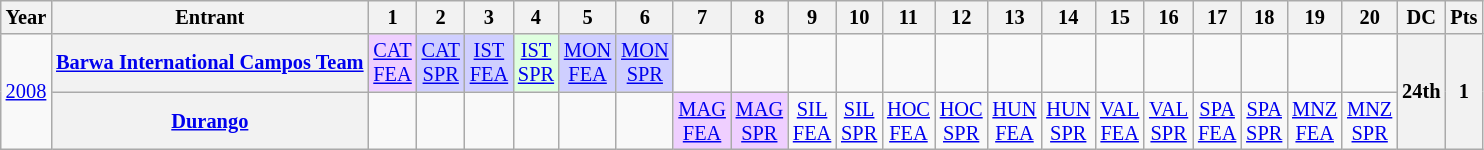<table class="wikitable" style="text-align:center; font-size:85%">
<tr>
<th>Year</th>
<th>Entrant</th>
<th>1</th>
<th>2</th>
<th>3</th>
<th>4</th>
<th>5</th>
<th>6</th>
<th>7</th>
<th>8</th>
<th>9</th>
<th>10</th>
<th>11</th>
<th>12</th>
<th>13</th>
<th>14</th>
<th>15</th>
<th>16</th>
<th>17</th>
<th>18</th>
<th>19</th>
<th>20</th>
<th>DC</th>
<th>Pts</th>
</tr>
<tr>
<td rowspan=2><a href='#'>2008</a></td>
<th nowrap><a href='#'>Barwa International Campos Team</a></th>
<td style="background:#EFCFFF;"><a href='#'>CAT<br>FEA</a><br></td>
<td style="background:#CFCFFF;"><a href='#'>CAT<br>SPR</a><br></td>
<td style="background:#CFCFFF;"><a href='#'>IST<br>FEA</a><br></td>
<td style="background:#DFFFDF;"><a href='#'>IST<br>SPR</a><br></td>
<td style="background:#CFCFFF;"><a href='#'>MON<br>FEA</a><br></td>
<td style="background:#CFCFFF;"><a href='#'>MON<br>SPR</a><br></td>
<td></td>
<td></td>
<td></td>
<td></td>
<td></td>
<td></td>
<td></td>
<td></td>
<td></td>
<td></td>
<td></td>
<td></td>
<td></td>
<td></td>
<th rowspan=2>24th</th>
<th rowspan=2>1</th>
</tr>
<tr>
<th><a href='#'>Durango</a></th>
<td></td>
<td></td>
<td></td>
<td></td>
<td></td>
<td></td>
<td style="background:#EFCFFF;"><a href='#'>MAG<br>FEA</a><br></td>
<td style="background:#EFCFFF;"><a href='#'>MAG<br>SPR</a><br></td>
<td><a href='#'>SIL<br>FEA</a></td>
<td><a href='#'>SIL<br>SPR</a></td>
<td><a href='#'>HOC<br>FEA</a></td>
<td><a href='#'>HOC<br>SPR</a></td>
<td><a href='#'>HUN<br>FEA</a></td>
<td><a href='#'>HUN<br>SPR</a></td>
<td><a href='#'>VAL<br>FEA</a></td>
<td><a href='#'>VAL<br>SPR</a></td>
<td><a href='#'>SPA<br>FEA</a></td>
<td><a href='#'>SPA<br>SPR</a></td>
<td><a href='#'>MNZ<br>FEA</a></td>
<td><a href='#'>MNZ<br>SPR</a></td>
</tr>
</table>
